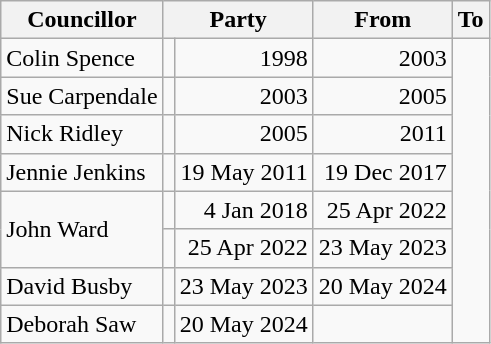<table class=wikitable>
<tr>
<th>Councillor</th>
<th colspan=2>Party</th>
<th>From</th>
<th>To</th>
</tr>
<tr>
<td>Colin Spence</td>
<td></td>
<td align=right>1998</td>
<td align=right>2003</td>
</tr>
<tr>
<td>Sue Carpendale</td>
<td></td>
<td align=right>2003</td>
<td align=right>2005</td>
</tr>
<tr>
<td>Nick Ridley</td>
<td></td>
<td align=right>2005</td>
<td align=right>2011</td>
</tr>
<tr>
<td>Jennie Jenkins</td>
<td></td>
<td align=right>19 May 2011</td>
<td align=right>19 Dec 2017</td>
</tr>
<tr>
<td rowspan=2>John Ward</td>
<td></td>
<td align=right>4 Jan 2018</td>
<td align=right>25 Apr 2022</td>
</tr>
<tr>
<td></td>
<td align=right>25 Apr 2022</td>
<td align=right>23 May 2023</td>
</tr>
<tr>
<td>David Busby</td>
<td></td>
<td align=right>23 May 2023</td>
<td align=right>20 May 2024</td>
</tr>
<tr>
<td>Deborah Saw</td>
<td></td>
<td align=right>20 May 2024</td>
<td align=right></td>
</tr>
</table>
